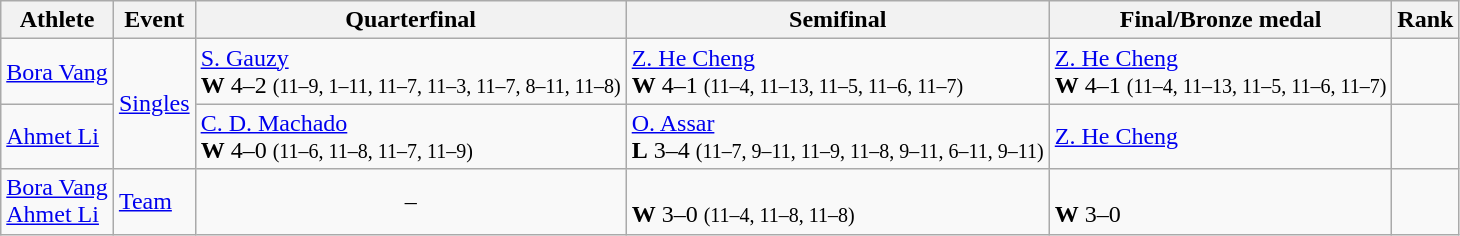<table class=wikitable>
<tr>
<th>Athlete</th>
<th>Event</th>
<th>Quarterfinal</th>
<th>Semifinal</th>
<th>Final/Bronze medal</th>
<th>Rank</th>
</tr>
<tr>
<td><a href='#'>Bora Vang</a></td>
<td rowspan=2><a href='#'>Singles</a></td>
<td> <a href='#'>S. Gauzy</a> <br> <strong>W</strong> 4–2 <small>(11–9, 1–11, 11–7, 11–3, 11–7, 8–11, 11–8)</small></td>
<td> <a href='#'>Z. He Cheng</a> <br> <strong>W</strong> 4–1 <small>(11–4, 11–13, 11–5, 11–6, 11–7)</small></td>
<td> <a href='#'>Z. He Cheng</a> <br> <strong>W</strong> 4–1 <small>(11–4, 11–13, 11–5, 11–6, 11–7)</small></td>
<td align=center></td>
</tr>
<tr>
<td><a href='#'>Ahmet Li</a></td>
<td> <a href='#'>C. D. Machado</a> <br> <strong>W</strong> 4–0 <small>(11–6, 11–8, 11–7, 11–9)</small></td>
<td> <a href='#'>O. Assar</a> <br> <strong>L</strong> 3–4 <small>(11–7, 9–11, 11–9, 11–8, 9–11, 6–11, 9–11)</small></td>
<td> <a href='#'>Z. He Cheng</a> <br></td>
<td align=center></td>
</tr>
<tr>
<td><a href='#'>Bora Vang</a> <br><a href='#'>Ahmet Li</a></td>
<td><a href='#'>Team</a></td>
<td align=center>–</td>
<td> <br> <strong>W</strong> 3–0 <small>(11–4, 11–8, 11–8)</small></td>
<td> <br> <strong>W</strong> 3–0</td>
<td align=center></td>
</tr>
</table>
